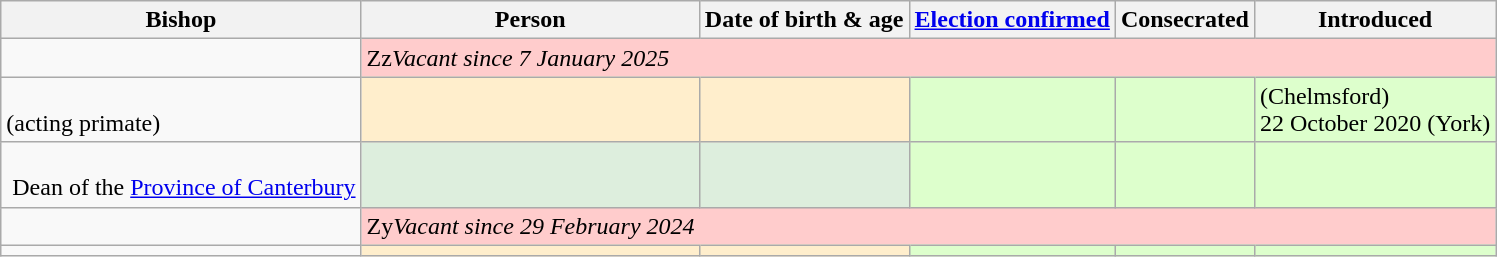<table class="wikitable sortable">
<tr>
<th>Bishop</th>
<th>Person</th>
<th>Date of birth & age</th>
<th><a href='#'>Election confirmed</a></th>
<th>Consecrated</th>
<th>Introduced</th>
</tr>
<tr>
<td></td>
<td style="background: #FFCCCC;"><span>Zz</span><em>Vacant since 7 January 2025</em></td>
<td style="background: #FFCCCC; border-left: 2px solid white; border-left-style: hidden;"><span></span></td>
<td style="background: #FFCCCC; border-left: 2px solid white; border-left-style: hidden;"><span></span></td>
<td style="background: #FFCCCC; border-left: 2px solid white; border-left-style: hidden;"><span></span></td>
<td style="background: #FFCCCC; border-left: 2px solid white; border-left-style: hidden;"><span></span></td>
</tr>
<tr>
<td><br>(acting primate)</td>
<td style="background: #FFEECC;"></td>
<td style="background: #FFEECC;"></td>
<td style="background: #DDFFCC;"></td>
<td style="background: #DDFFCC;"></td>
<td style="background: #DDFFCC;"> (Chelmsford)<br>22 October 2020 (York)</td>
</tr>
<tr>
<td><br> Dean of the <a href='#'>Province of Canterbury</a></td>
<td style="background: #DDEEDD;"></td>
<td style="background: #DDEEDD;"></td>
<td style="background: #DDFFCC;"></td>
<td style="background: #DDFFCC;"></td>
<td style="background: #DDFFCC;"></td>
</tr>
<tr>
<td></td>
<td style="background: #FFCCCC;"><span>Zy</span><em>Vacant since 29 February 2024</em></td>
<td style="background: #FFCCCC; border-left: 2px solid white; border-left-style: hidden;"><span></span></td>
<td style="background: #FFCCCC; border-left: 2px solid white; border-left-style: hidden;"><span></span></td>
<td style="background: #FFCCCC; border-left: 2px solid white; border-left-style: hidden;"><span></span></td>
<td style="background: #FFCCCC; border-left: 2px solid white; border-left-style: hidden;"><span></span></td>
</tr>
<tr>
<td></td>
<td style="background: #FFEECC;"></td>
<td style="background: #FFEECC;"></td>
<td style="background: #DDFFCC;"></td>
<td style="background: #DDFFCC;"></td>
<td style="background: #DDFFCC;"></td>
</tr>
</table>
